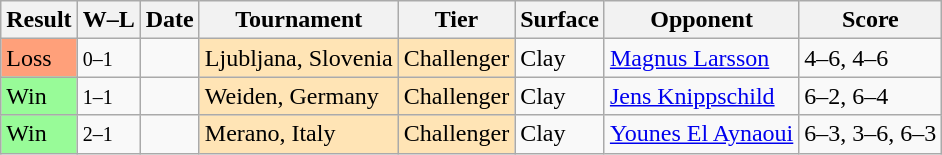<table class="sortable wikitable">
<tr>
<th>Result</th>
<th class="unsortable">W–L</th>
<th>Date</th>
<th>Tournament</th>
<th>Tier</th>
<th>Surface</th>
<th>Opponent</th>
<th class="unsortable">Score</th>
</tr>
<tr>
<td style="background:#ffa07a;">Loss</td>
<td><small>0–1</small></td>
<td></td>
<td style="background:moccasin;">Ljubljana, Slovenia</td>
<td style="background:moccasin;">Challenger</td>
<td>Clay</td>
<td> <a href='#'>Magnus Larsson</a></td>
<td>4–6, 4–6</td>
</tr>
<tr>
<td style="background:#98fb98;">Win</td>
<td><small>1–1</small></td>
<td></td>
<td style="background:moccasin;">Weiden, Germany</td>
<td style="background:moccasin;">Challenger</td>
<td>Clay</td>
<td> <a href='#'>Jens Knippschild</a></td>
<td>6–2, 6–4</td>
</tr>
<tr>
<td style="background:#98fb98;">Win</td>
<td><small>2–1</small></td>
<td></td>
<td style="background:moccasin;">Merano, Italy</td>
<td style="background:moccasin;">Challenger</td>
<td>Clay</td>
<td> <a href='#'>Younes El Aynaoui</a></td>
<td>6–3, 3–6, 6–3</td>
</tr>
</table>
